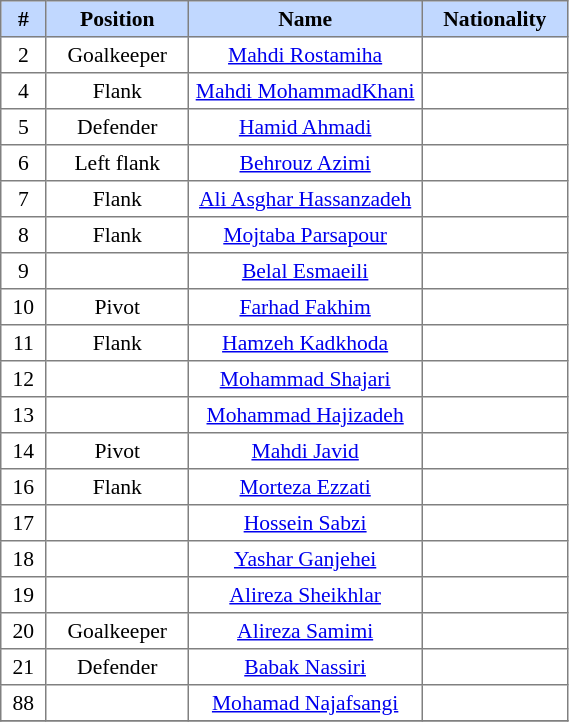<table border=1 style="border-collapse:collapse; font-size:90%;" cellpadding=3 cellspacing=0 width=30%>
<tr bgcolor=#C1D8FF>
<th width=2%>#</th>
<th width=5%>Position</th>
<th width=10%>Name</th>
<th width=5%>Nationality</th>
</tr>
<tr align=center>
<td>2</td>
<td>Goalkeeper</td>
<td><a href='#'>Mahdi Rostamiha</a></td>
<td></td>
</tr>
<tr align=center>
<td>4</td>
<td>Flank</td>
<td><a href='#'>Mahdi MohammadKhani</a></td>
<td></td>
</tr>
<tr align=center>
<td>5</td>
<td>Defender</td>
<td><a href='#'>Hamid Ahmadi</a></td>
<td></td>
</tr>
<tr align=center>
<td>6</td>
<td>Left flank</td>
<td><a href='#'>Behrouz Azimi</a></td>
<td></td>
</tr>
<tr align=center>
<td>7</td>
<td>Flank</td>
<td><a href='#'>Ali Asghar Hassanzadeh</a></td>
<td></td>
</tr>
<tr align=center>
<td>8</td>
<td>Flank</td>
<td><a href='#'>Mojtaba Parsapour</a></td>
<td></td>
</tr>
<tr align=center>
<td>9</td>
<td></td>
<td><a href='#'>Belal Esmaeili</a></td>
<td></td>
</tr>
<tr align=center>
<td>10</td>
<td>Pivot</td>
<td><a href='#'>Farhad Fakhim</a></td>
<td></td>
</tr>
<tr align=center>
<td>11</td>
<td>Flank</td>
<td><a href='#'>Hamzeh Kadkhoda</a></td>
<td></td>
</tr>
<tr align=center>
<td>12</td>
<td></td>
<td><a href='#'>Mohammad Shajari</a></td>
<td></td>
</tr>
<tr align=center>
<td>13</td>
<td></td>
<td><a href='#'>Mohammad Hajizadeh</a></td>
<td></td>
</tr>
<tr align=center>
<td>14</td>
<td>Pivot</td>
<td><a href='#'>Mahdi Javid</a></td>
<td></td>
</tr>
<tr align=center>
<td>16</td>
<td>Flank</td>
<td><a href='#'>Morteza Ezzati</a></td>
<td></td>
</tr>
<tr align=center>
<td>17</td>
<td></td>
<td><a href='#'>Hossein Sabzi</a></td>
<td></td>
</tr>
<tr align=center>
<td>18</td>
<td></td>
<td><a href='#'>Yashar Ganjehei</a></td>
<td></td>
</tr>
<tr align=center>
<td>19</td>
<td></td>
<td><a href='#'>Alireza Sheikhlar</a></td>
<td></td>
</tr>
<tr align=center>
<td>20</td>
<td>Goalkeeper</td>
<td><a href='#'>Alireza Samimi</a></td>
<td></td>
</tr>
<tr align=center>
<td>21</td>
<td>Defender</td>
<td><a href='#'>Babak Nassiri</a></td>
<td></td>
</tr>
<tr align=center>
<td>88</td>
<td></td>
<td><a href='#'>Mohamad Najafsangi</a></td>
<td></td>
</tr>
<tr align=center>
</tr>
</table>
